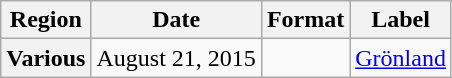<table class="wikitable plainrowheaders">
<tr>
<th scope="col">Region</th>
<th scope="col">Date</th>
<th scope="col">Format</th>
<th scope="col">Label</th>
</tr>
<tr>
<th scope="row">Various</th>
<td>August 21, 2015</td>
<td></td>
<td><a href='#'>Grönland</a></td>
</tr>
</table>
